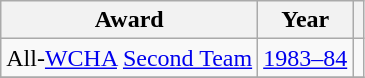<table class="wikitable">
<tr>
<th>Award</th>
<th>Year</th>
<th></th>
</tr>
<tr>
<td>All-<a href='#'>WCHA</a> <a href='#'>Second Team</a></td>
<td><a href='#'>1983–84</a></td>
<td></td>
</tr>
<tr>
</tr>
</table>
